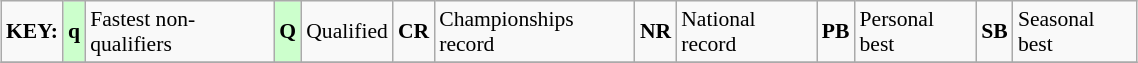<table class="wikitable" style="margin:0.5em auto; font-size:90%;position:relative;" width=60%>
<tr>
<td><strong>KEY:</strong></td>
<td bgcolor=ccffcc align=center><strong>q</strong></td>
<td>Fastest non-qualifiers</td>
<td bgcolor=ccffcc align=center><strong>Q</strong></td>
<td>Qualified</td>
<td align=center><strong>CR</strong></td>
<td>Championships record</td>
<td align=center><strong>NR</strong></td>
<td>National record</td>
<td align=center><strong>PB</strong></td>
<td>Personal best</td>
<td align=center><strong>SB</strong></td>
<td>Seasonal best</td>
</tr>
<tr>
</tr>
</table>
